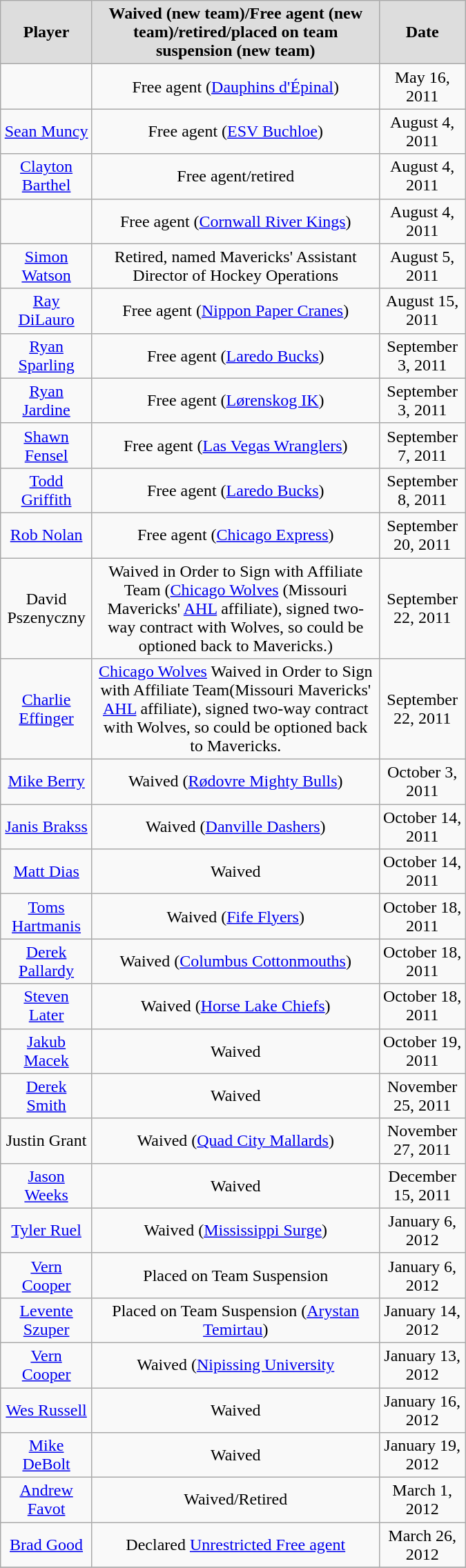<table class="wikitable" style="text-align: center; width: 450px; height: 100px;">
<tr align="center" bgcolor="#dddddd">
<td><strong>Player</strong></td>
<td><strong>Waived (new team)/Free agent (new team)/retired/placed on team suspension (new team)</strong></td>
<td><strong>Date</strong></td>
</tr>
<tr>
<td></td>
<td>Free agent (<a href='#'>Dauphins d'Épinal</a>)</td>
<td>May 16, 2011 </td>
</tr>
<tr>
<td><a href='#'>Sean Muncy</a></td>
<td>Free agent (<a href='#'>ESV Buchloe</a>)</td>
<td>August 4, 2011 </td>
</tr>
<tr>
<td><a href='#'>Clayton Barthel</a></td>
<td>Free agent/retired</td>
<td>August 4, 2011 </td>
</tr>
<tr>
<td></td>
<td>Free agent (<a href='#'>Cornwall River Kings</a>)</td>
<td>August 4, 2011 </td>
</tr>
<tr>
<td><a href='#'>Simon Watson</a></td>
<td>Retired, named Mavericks' Assistant Director of Hockey Operations</td>
<td>August 5, 2011 </td>
</tr>
<tr>
<td><a href='#'>Ray DiLauro</a></td>
<td>Free agent (<a href='#'>Nippon Paper Cranes</a>)</td>
<td>August 15, 2011 </td>
</tr>
<tr>
<td><a href='#'>Ryan Sparling</a></td>
<td>Free agent (<a href='#'>Laredo Bucks</a>)</td>
<td>September 3, 2011 </td>
</tr>
<tr>
<td><a href='#'>Ryan Jardine</a></td>
<td>Free agent (<a href='#'>Lørenskog IK</a>)</td>
<td>September 3, 2011 </td>
</tr>
<tr>
<td><a href='#'>Shawn Fensel</a></td>
<td>Free agent (<a href='#'>Las Vegas Wranglers</a>)</td>
<td>September 7, 2011 </td>
</tr>
<tr>
<td><a href='#'>Todd Griffith</a></td>
<td>Free agent (<a href='#'>Laredo Bucks</a>)</td>
<td>September 8, 2011 </td>
</tr>
<tr>
<td><a href='#'>Rob Nolan</a></td>
<td>Free agent (<a href='#'>Chicago Express</a>)</td>
<td>September 20, 2011 </td>
</tr>
<tr>
<td>David Pszenyczny</td>
<td>Waived in Order to Sign with Affiliate Team (<a href='#'>Chicago Wolves</a> (Missouri Mavericks' <a href='#'>AHL</a> affiliate), signed two-way contract with Wolves, so could be optioned back to Mavericks.)</td>
<td>September 22, 2011 </td>
</tr>
<tr>
<td><a href='#'>Charlie Effinger</a></td>
<td><a href='#'>Chicago Wolves</a> Waived in Order to Sign with Affiliate Team(Missouri Mavericks' <a href='#'>AHL</a> affiliate), signed two-way contract with Wolves, so could be optioned back to Mavericks.</td>
<td>September 22, 2011 </td>
</tr>
<tr>
<td><a href='#'>Mike Berry</a></td>
<td>Waived (<a href='#'>Rødovre Mighty Bulls</a>)</td>
<td>October 3, 2011 </td>
</tr>
<tr>
<td><a href='#'>Janis Brakss</a></td>
<td>Waived (<a href='#'>Danville Dashers</a>)</td>
<td>October 14, 2011 </td>
</tr>
<tr>
<td><a href='#'>Matt Dias</a></td>
<td>Waived</td>
<td>October 14, 2011 </td>
</tr>
<tr>
<td><a href='#'>Toms Hartmanis</a></td>
<td>Waived (<a href='#'>Fife Flyers</a>)</td>
<td>October 18, 2011 </td>
</tr>
<tr>
<td><a href='#'>Derek Pallardy</a></td>
<td>Waived (<a href='#'>Columbus Cottonmouths</a>)</td>
<td>October 18, 2011 </td>
</tr>
<tr>
<td><a href='#'>Steven Later</a></td>
<td>Waived (<a href='#'>Horse Lake Chiefs</a>)</td>
<td>October 18, 2011 </td>
</tr>
<tr>
<td><a href='#'>Jakub Macek</a></td>
<td>Waived</td>
<td>October 19, 2011 </td>
</tr>
<tr>
<td><a href='#'>Derek Smith</a></td>
<td>Waived</td>
<td>November 25, 2011</td>
</tr>
<tr>
<td>Justin Grant</td>
<td>Waived (<a href='#'>Quad City Mallards</a>)</td>
<td>November 27, 2011</td>
</tr>
<tr>
<td><a href='#'>Jason Weeks</a></td>
<td>Waived</td>
<td>December 15, 2011 </td>
</tr>
<tr>
<td><a href='#'>Tyler Ruel</a></td>
<td>Waived (<a href='#'>Mississippi Surge</a>)</td>
<td>January 6, 2012 </td>
</tr>
<tr>
<td><a href='#'>Vern Cooper</a></td>
<td>Placed on Team Suspension</td>
<td>January 6, 2012 </td>
</tr>
<tr>
<td><a href='#'>Levente Szuper</a></td>
<td>Placed on Team Suspension (<a href='#'>Arystan Temirtau</a>)</td>
<td>January 14, 2012 </td>
</tr>
<tr>
<td><a href='#'>Vern Cooper</a></td>
<td>Waived (<a href='#'>Nipissing University</a></td>
<td>January 13, 2012 </td>
</tr>
<tr>
<td><a href='#'>Wes Russell</a></td>
<td>Waived</td>
<td>January 16, 2012 </td>
</tr>
<tr>
<td><a href='#'>Mike DeBolt</a></td>
<td>Waived</td>
<td>January 19, 2012 </td>
</tr>
<tr>
<td><a href='#'>Andrew Favot</a></td>
<td>Waived/Retired</td>
<td>March 1, 2012 </td>
</tr>
<tr>
<td><a href='#'>Brad Good</a></td>
<td>Declared <a href='#'>Unrestricted Free agent</a></td>
<td>March 26, 2012 </td>
</tr>
<tr>
</tr>
</table>
